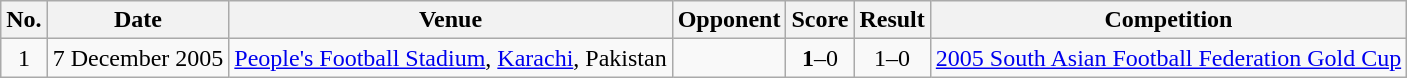<table class="wikitable plainrowheaders sortable">
<tr>
<th scope="col">No.</th>
<th scope="col">Date</th>
<th scope="col">Venue</th>
<th scope="col">Opponent</th>
<th scope="col">Score</th>
<th scope="col">Result</th>
<th scope="col">Competition</th>
</tr>
<tr>
<td align="center">1</td>
<td>7 December 2005</td>
<td><a href='#'>People's Football Stadium</a>, <a href='#'>Karachi</a>, Pakistan</td>
<td></td>
<td align="center"><strong>1</strong>–0</td>
<td align="center">1–0</td>
<td><a href='#'>2005 South Asian Football Federation Gold Cup</a></td>
</tr>
</table>
